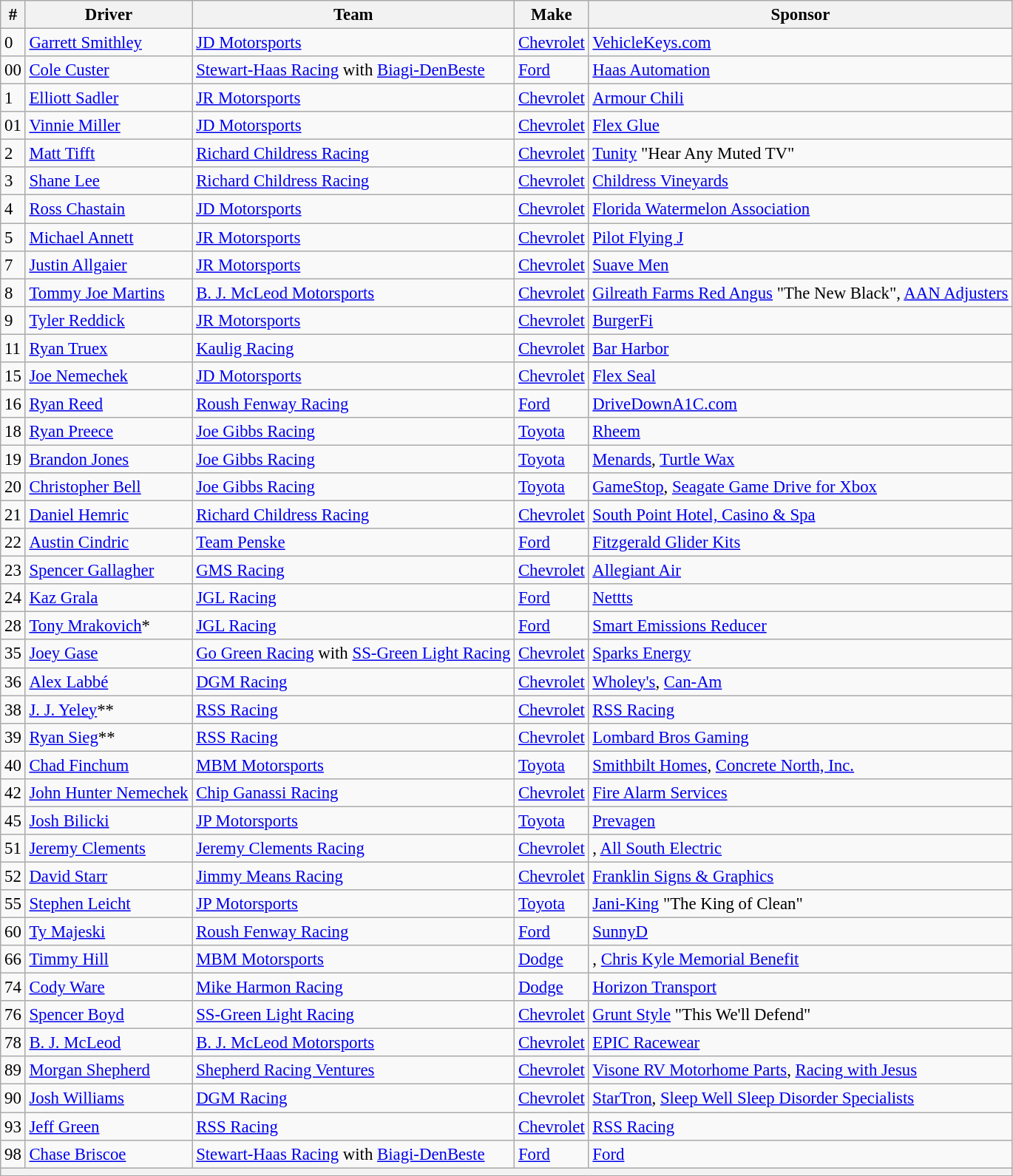<table class="wikitable" style="font-size:95%">
<tr>
<th>#</th>
<th>Driver</th>
<th>Team</th>
<th>Make</th>
<th>Sponsor</th>
</tr>
<tr>
<td>0</td>
<td><a href='#'>Garrett Smithley</a></td>
<td><a href='#'>JD Motorsports</a></td>
<td><a href='#'>Chevrolet</a></td>
<td><a href='#'>VehicleKeys.com</a></td>
</tr>
<tr>
<td>00</td>
<td><a href='#'>Cole Custer</a></td>
<td><a href='#'>Stewart-Haas Racing</a> with <a href='#'>Biagi-DenBeste</a></td>
<td><a href='#'>Ford</a></td>
<td><a href='#'>Haas Automation</a></td>
</tr>
<tr>
<td>1</td>
<td><a href='#'>Elliott Sadler</a></td>
<td><a href='#'>JR Motorsports</a></td>
<td><a href='#'>Chevrolet</a></td>
<td><a href='#'>Armour Chili</a></td>
</tr>
<tr>
<td>01</td>
<td><a href='#'>Vinnie Miller</a></td>
<td><a href='#'>JD Motorsports</a></td>
<td><a href='#'>Chevrolet</a></td>
<td><a href='#'>Flex Glue</a></td>
</tr>
<tr>
<td>2</td>
<td><a href='#'>Matt Tifft</a></td>
<td><a href='#'>Richard Childress Racing</a></td>
<td><a href='#'>Chevrolet</a></td>
<td><a href='#'>Tunity</a> "Hear Any Muted TV"</td>
</tr>
<tr>
<td>3</td>
<td><a href='#'>Shane Lee</a></td>
<td><a href='#'>Richard Childress Racing</a></td>
<td><a href='#'>Chevrolet</a></td>
<td><a href='#'>Childress Vineyards</a></td>
</tr>
<tr>
<td>4</td>
<td><a href='#'>Ross Chastain</a></td>
<td><a href='#'>JD Motorsports</a></td>
<td><a href='#'>Chevrolet</a></td>
<td><a href='#'>Florida Watermelon Association</a></td>
</tr>
<tr>
<td>5</td>
<td><a href='#'>Michael Annett</a></td>
<td><a href='#'>JR Motorsports</a></td>
<td><a href='#'>Chevrolet</a></td>
<td><a href='#'>Pilot Flying J</a></td>
</tr>
<tr>
<td>7</td>
<td><a href='#'>Justin Allgaier</a></td>
<td><a href='#'>JR Motorsports</a></td>
<td><a href='#'>Chevrolet</a></td>
<td><a href='#'>Suave Men</a></td>
</tr>
<tr>
<td>8</td>
<td><a href='#'>Tommy Joe Martins</a></td>
<td><a href='#'>B. J. McLeod Motorsports</a></td>
<td><a href='#'>Chevrolet</a></td>
<td><a href='#'>Gilreath Farms Red Angus</a> "The New Black", <a href='#'>AAN Adjusters</a></td>
</tr>
<tr>
<td>9</td>
<td><a href='#'>Tyler Reddick</a></td>
<td><a href='#'>JR Motorsports</a></td>
<td><a href='#'>Chevrolet</a></td>
<td><a href='#'>BurgerFi</a></td>
</tr>
<tr>
<td>11</td>
<td><a href='#'>Ryan Truex</a></td>
<td><a href='#'>Kaulig Racing</a></td>
<td><a href='#'>Chevrolet</a></td>
<td><a href='#'>Bar Harbor</a></td>
</tr>
<tr>
<td>15</td>
<td><a href='#'>Joe Nemechek</a></td>
<td><a href='#'>JD Motorsports</a></td>
<td><a href='#'>Chevrolet</a></td>
<td><a href='#'>Flex Seal</a></td>
</tr>
<tr>
<td>16</td>
<td><a href='#'>Ryan Reed</a></td>
<td><a href='#'>Roush Fenway Racing</a></td>
<td><a href='#'>Ford</a></td>
<td><a href='#'>DriveDownA1C.com</a></td>
</tr>
<tr>
<td>18</td>
<td><a href='#'>Ryan Preece</a></td>
<td><a href='#'>Joe Gibbs Racing</a></td>
<td><a href='#'>Toyota</a></td>
<td><a href='#'>Rheem</a></td>
</tr>
<tr>
<td>19</td>
<td><a href='#'>Brandon Jones</a></td>
<td><a href='#'>Joe Gibbs Racing</a></td>
<td><a href='#'>Toyota</a></td>
<td><a href='#'>Menards</a>, <a href='#'>Turtle Wax</a></td>
</tr>
<tr>
<td>20</td>
<td><a href='#'>Christopher Bell</a></td>
<td><a href='#'>Joe Gibbs Racing</a></td>
<td><a href='#'>Toyota</a></td>
<td><a href='#'>GameStop</a>, <a href='#'>Seagate Game Drive for Xbox</a></td>
</tr>
<tr>
<td>21</td>
<td><a href='#'>Daniel Hemric</a></td>
<td><a href='#'>Richard Childress Racing</a></td>
<td><a href='#'>Chevrolet</a></td>
<td><a href='#'>South Point Hotel, Casino & Spa</a></td>
</tr>
<tr>
<td>22</td>
<td><a href='#'>Austin Cindric</a></td>
<td><a href='#'>Team Penske</a></td>
<td><a href='#'>Ford</a></td>
<td><a href='#'>Fitzgerald Glider Kits</a></td>
</tr>
<tr>
<td>23</td>
<td><a href='#'>Spencer Gallagher</a></td>
<td><a href='#'>GMS Racing</a></td>
<td><a href='#'>Chevrolet</a></td>
<td><a href='#'>Allegiant Air</a></td>
</tr>
<tr>
<td>24</td>
<td><a href='#'>Kaz Grala</a></td>
<td><a href='#'>JGL Racing</a></td>
<td><a href='#'>Ford</a></td>
<td><a href='#'>Nettts</a></td>
</tr>
<tr>
<td>28</td>
<td><a href='#'>Tony Mrakovich</a>*</td>
<td><a href='#'>JGL Racing</a></td>
<td><a href='#'>Ford</a></td>
<td><a href='#'>Smart Emissions Reducer</a></td>
</tr>
<tr>
<td>35</td>
<td><a href='#'>Joey Gase</a></td>
<td><a href='#'>Go Green Racing</a> with <a href='#'>SS-Green Light Racing</a></td>
<td><a href='#'>Chevrolet</a></td>
<td><a href='#'>Sparks Energy</a></td>
</tr>
<tr>
<td>36</td>
<td><a href='#'>Alex Labbé</a></td>
<td><a href='#'>DGM Racing</a></td>
<td><a href='#'>Chevrolet</a></td>
<td><a href='#'>Wholey's</a>, <a href='#'>Can-Am</a></td>
</tr>
<tr>
<td>38</td>
<td><a href='#'>J. J. Yeley</a>**</td>
<td><a href='#'>RSS Racing</a></td>
<td><a href='#'>Chevrolet</a></td>
<td><a href='#'>RSS Racing</a></td>
</tr>
<tr>
<td>39</td>
<td><a href='#'>Ryan Sieg</a>**</td>
<td><a href='#'>RSS Racing</a></td>
<td><a href='#'>Chevrolet</a></td>
<td><a href='#'>Lombard Bros Gaming</a></td>
</tr>
<tr>
<td>40</td>
<td><a href='#'>Chad Finchum</a></td>
<td><a href='#'>MBM Motorsports</a></td>
<td><a href='#'>Toyota</a></td>
<td><a href='#'>Smithbilt Homes</a>, <a href='#'>Concrete North, Inc.</a></td>
</tr>
<tr>
<td>42</td>
<td><a href='#'>John Hunter Nemechek</a></td>
<td><a href='#'>Chip Ganassi Racing</a></td>
<td><a href='#'>Chevrolet</a></td>
<td><a href='#'>Fire Alarm Services</a></td>
</tr>
<tr>
<td>45</td>
<td><a href='#'>Josh Bilicki</a></td>
<td><a href='#'>JP Motorsports</a></td>
<td><a href='#'>Toyota</a></td>
<td><a href='#'>Prevagen</a></td>
</tr>
<tr>
<td>51</td>
<td><a href='#'>Jeremy Clements</a></td>
<td><a href='#'>Jeremy Clements Racing</a></td>
<td><a href='#'>Chevrolet</a></td>
<td>, <a href='#'>All South Electric</a></td>
</tr>
<tr>
<td>52</td>
<td><a href='#'>David Starr</a></td>
<td><a href='#'>Jimmy Means Racing</a></td>
<td><a href='#'>Chevrolet</a></td>
<td><a href='#'>Franklin Signs & Graphics</a></td>
</tr>
<tr>
<td>55</td>
<td><a href='#'>Stephen Leicht</a></td>
<td><a href='#'>JP Motorsports</a></td>
<td><a href='#'>Toyota</a></td>
<td><a href='#'>Jani-King</a> "The King of Clean"</td>
</tr>
<tr>
<td>60</td>
<td><a href='#'>Ty Majeski</a></td>
<td><a href='#'>Roush Fenway Racing</a></td>
<td><a href='#'>Ford</a></td>
<td><a href='#'>SunnyD</a></td>
</tr>
<tr>
<td>66</td>
<td><a href='#'>Timmy Hill</a></td>
<td><a href='#'>MBM Motorsports</a></td>
<td><a href='#'>Dodge</a></td>
<td>, <a href='#'>Chris Kyle Memorial Benefit</a></td>
</tr>
<tr>
<td>74</td>
<td><a href='#'>Cody Ware</a></td>
<td><a href='#'>Mike Harmon Racing</a></td>
<td><a href='#'>Dodge</a></td>
<td><a href='#'>Horizon Transport</a></td>
</tr>
<tr>
<td>76</td>
<td><a href='#'>Spencer Boyd</a></td>
<td><a href='#'>SS-Green Light Racing</a></td>
<td><a href='#'>Chevrolet</a></td>
<td><a href='#'>Grunt Style</a> "This We'll Defend"</td>
</tr>
<tr>
<td>78</td>
<td><a href='#'>B. J. McLeod</a></td>
<td><a href='#'>B. J. McLeod Motorsports</a></td>
<td><a href='#'>Chevrolet</a></td>
<td><a href='#'>EPIC Racewear</a></td>
</tr>
<tr>
<td>89</td>
<td><a href='#'>Morgan Shepherd</a></td>
<td><a href='#'>Shepherd Racing Ventures</a></td>
<td><a href='#'>Chevrolet</a></td>
<td><a href='#'>Visone RV Motorhome Parts</a>, <a href='#'>Racing with Jesus</a></td>
</tr>
<tr>
<td>90</td>
<td><a href='#'>Josh Williams</a></td>
<td><a href='#'>DGM Racing</a></td>
<td><a href='#'>Chevrolet</a></td>
<td><a href='#'>StarTron</a>, <a href='#'>Sleep Well Sleep Disorder Specialists</a></td>
</tr>
<tr>
<td>93</td>
<td><a href='#'>Jeff Green</a></td>
<td><a href='#'>RSS Racing</a></td>
<td><a href='#'>Chevrolet</a></td>
<td><a href='#'>RSS Racing</a></td>
</tr>
<tr>
<td>98</td>
<td><a href='#'>Chase Briscoe</a></td>
<td><a href='#'>Stewart-Haas Racing</a> with <a href='#'>Biagi-DenBeste</a></td>
<td><a href='#'>Ford</a></td>
<td><a href='#'>Ford</a></td>
</tr>
<tr>
<th colspan="5"></th>
</tr>
</table>
